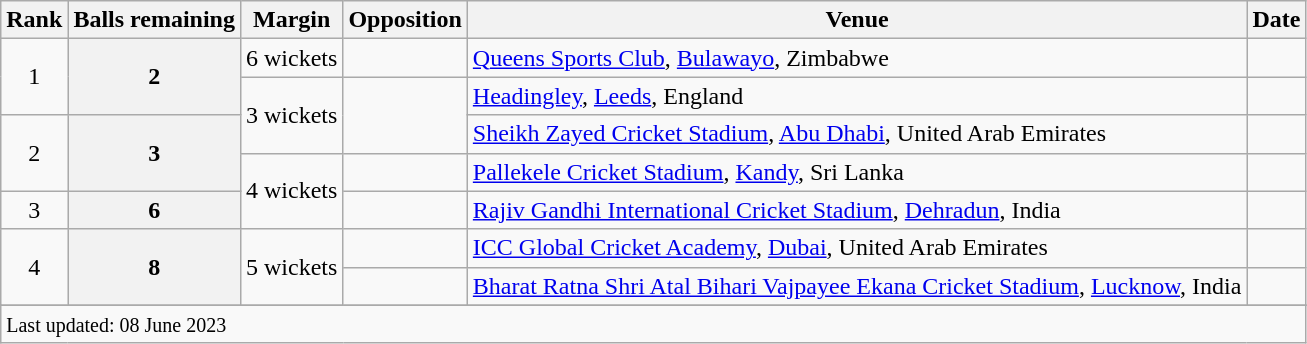<table class="wikitable plainrowheaders sortable">
<tr>
<th scope=col>Rank</th>
<th scope=col>Balls remaining</th>
<th scope=col>Margin</th>
<th scope=col>Opposition</th>
<th scope=col>Venue</th>
<th scope=col>Date</th>
</tr>
<tr>
<td align=center rowspan=2>1</td>
<th scope=row style=text-align:center; rowspan=2>2</th>
<td scope=row style=text-align:center;>6 wickets</td>
<td></td>
<td><a href='#'>Queens Sports Club</a>, <a href='#'>Bulawayo</a>, Zimbabwe</td>
<td></td>
</tr>
<tr>
<td scope=row style=text-align:center; rowspan=2>3 wickets</td>
<td rowspan=2></td>
<td><a href='#'>Headingley</a>, <a href='#'>Leeds</a>, England</td>
<td> </td>
</tr>
<tr>
<td rowspan="2" align="center">2</td>
<th rowspan="2" scope="row" style="text-align:center;">3</th>
<td><a href='#'>Sheikh Zayed Cricket Stadium</a>, <a href='#'>Abu Dhabi</a>, United Arab Emirates</td>
<td></td>
</tr>
<tr>
<td rowspan="2">4 wickets</td>
<td></td>
<td><a href='#'>Pallekele Cricket Stadium</a>, <a href='#'>Kandy</a>, Sri Lanka</td>
<td></td>
</tr>
<tr>
<td align="center">3</td>
<th scope="row" style="text-align:center;">6</th>
<td></td>
<td><a href='#'>Rajiv Gandhi International Cricket Stadium</a>, <a href='#'>Dehradun</a>, India</td>
<td></td>
</tr>
<tr>
<td rowspan="2" align="center">4</td>
<th rowspan="2" scope="row" style="text-align:center;">8</th>
<td rowspan="2" scope="row" style="text-align:center;">5 wickets</td>
<td></td>
<td><a href='#'>ICC Global Cricket Academy</a>, <a href='#'>Dubai</a>, United Arab Emirates</td>
<td></td>
</tr>
<tr>
<td></td>
<td><a href='#'>Bharat Ratna Shri Atal Bihari Vajpayee Ekana Cricket Stadium</a>, <a href='#'>Lucknow</a>, India</td>
<td></td>
</tr>
<tr>
</tr>
<tr class=sortbottom>
<td colspan=6><small>Last updated: 08 June 2023</small></td>
</tr>
</table>
